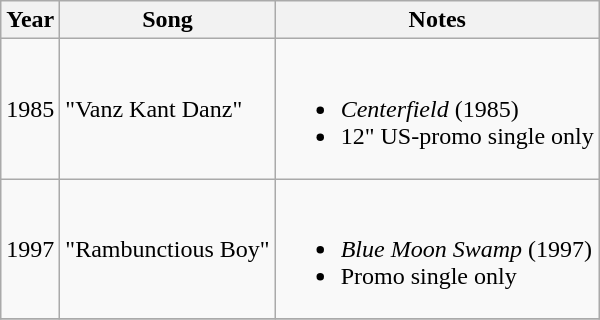<table class="wikitable" style="text-align:center;">
<tr>
<th>Year</th>
<th>Song</th>
<th>Notes</th>
</tr>
<tr>
<td>1985</td>
<td align="left">"Vanz Kant Danz"</td>
<td align="left"><br><ul><li><em>Centerfield</em> (1985)</li><li>12" US-promo single only</li></ul></td>
</tr>
<tr>
<td>1997</td>
<td align="left">"Rambunctious Boy"</td>
<td align="left"><br><ul><li><em>Blue Moon Swamp</em> (1997)</li><li>Promo single only </li></ul></td>
</tr>
<tr>
</tr>
</table>
